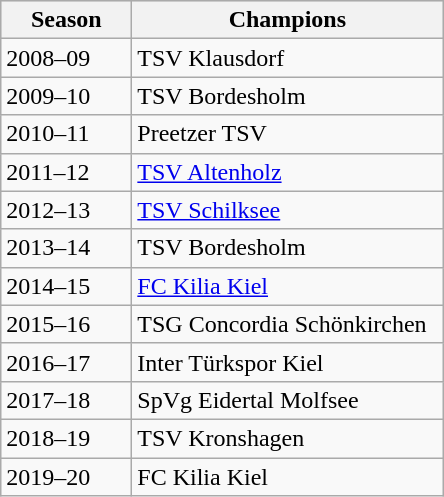<table class="wikitable">
<tr align="center" bgcolor="#dfdfdf">
<th width="80">Season</th>
<th width="200">Champions</th>
</tr>
<tr>
<td>2008–09</td>
<td>TSV Klausdorf</td>
</tr>
<tr>
<td>2009–10</td>
<td>TSV Bordesholm</td>
</tr>
<tr>
<td>2010–11</td>
<td>Preetzer TSV</td>
</tr>
<tr>
<td>2011–12</td>
<td><a href='#'>TSV Altenholz</a></td>
</tr>
<tr>
<td>2012–13</td>
<td><a href='#'>TSV Schilksee</a></td>
</tr>
<tr>
<td>2013–14</td>
<td>TSV Bordesholm</td>
</tr>
<tr>
<td>2014–15</td>
<td><a href='#'>FC Kilia Kiel</a></td>
</tr>
<tr>
<td>2015–16</td>
<td>TSG Concordia Schönkirchen</td>
</tr>
<tr>
<td>2016–17</td>
<td>Inter Türkspor Kiel</td>
</tr>
<tr>
<td>2017–18</td>
<td>SpVg Eidertal Molfsee</td>
</tr>
<tr>
<td>2018–19</td>
<td>TSV Kronshagen</td>
</tr>
<tr>
<td>2019–20</td>
<td>FC Kilia Kiel</td>
</tr>
</table>
